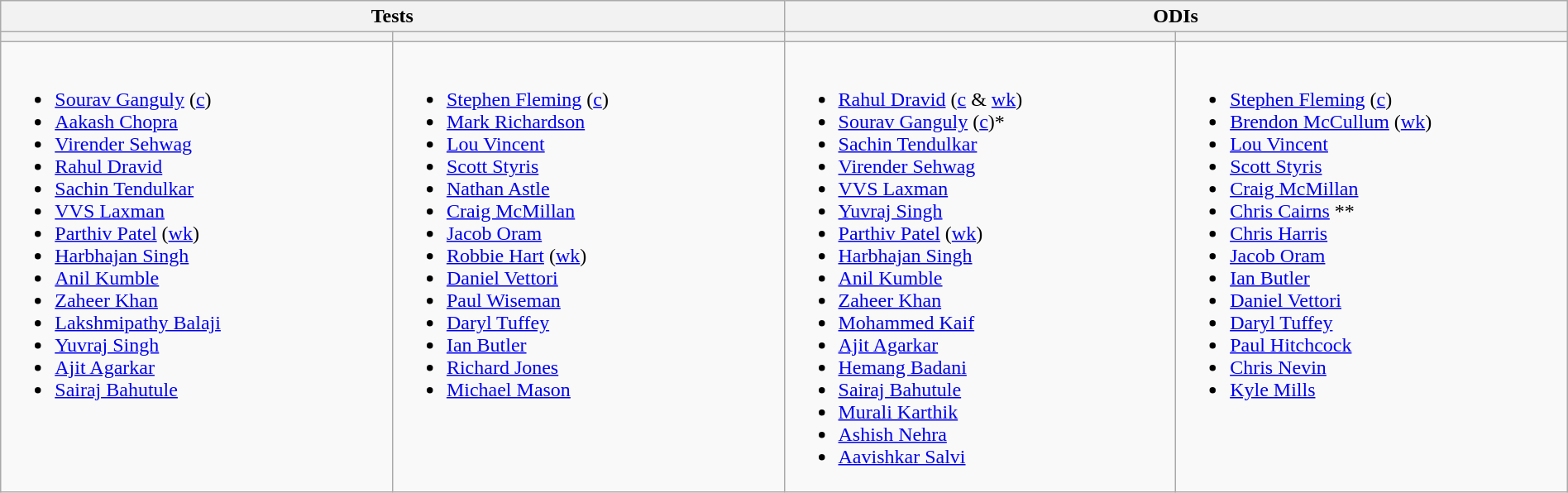<table class="wikitable" style="text-align:left; width:100%;margin:auto">
<tr>
<th colspan=2>Tests</th>
<th colspan=2>ODIs</th>
</tr>
<tr>
<th style="width:15%;"></th>
<th style="width:15%;"></th>
<th style="width:15%;"></th>
<th style="width:15%;"></th>
</tr>
<tr style="vertical-align:top">
<td><br><ul><li><a href='#'>Sourav Ganguly</a> (<a href='#'>c</a>)</li><li><a href='#'>Aakash Chopra</a></li><li><a href='#'>Virender Sehwag</a></li><li><a href='#'>Rahul Dravid</a></li><li><a href='#'>Sachin Tendulkar</a></li><li><a href='#'>VVS Laxman</a></li><li><a href='#'>Parthiv Patel</a> (<a href='#'>wk</a>)</li><li><a href='#'>Harbhajan Singh</a></li><li><a href='#'>Anil Kumble</a></li><li><a href='#'>Zaheer Khan</a></li><li><a href='#'>Lakshmipathy Balaji</a></li><li><a href='#'>Yuvraj Singh</a></li><li><a href='#'>Ajit Agarkar</a></li><li><a href='#'>Sairaj Bahutule</a></li></ul></td>
<td><br><ul><li><a href='#'>Stephen Fleming</a> (<a href='#'>c</a>)</li><li><a href='#'>Mark Richardson</a></li><li><a href='#'>Lou Vincent</a></li><li><a href='#'>Scott Styris</a></li><li><a href='#'>Nathan Astle</a></li><li><a href='#'>Craig McMillan</a></li><li><a href='#'>Jacob Oram</a></li><li><a href='#'>Robbie Hart</a> (<a href='#'>wk</a>)</li><li><a href='#'>Daniel Vettori</a></li><li><a href='#'>Paul Wiseman</a></li><li><a href='#'>Daryl Tuffey</a></li><li><a href='#'>Ian Butler</a></li><li><a href='#'>Richard Jones</a></li><li><a href='#'>Michael Mason</a></li></ul></td>
<td><br><ul><li><a href='#'>Rahul Dravid</a> (<a href='#'>c</a> & <a href='#'>wk</a>)</li><li><a href='#'>Sourav Ganguly</a> (<a href='#'>c</a>)*</li><li><a href='#'>Sachin Tendulkar</a></li><li><a href='#'>Virender Sehwag</a></li><li><a href='#'>VVS Laxman</a></li><li><a href='#'>Yuvraj Singh</a></li><li><a href='#'>Parthiv Patel</a> (<a href='#'>wk</a>)</li><li><a href='#'>Harbhajan Singh</a></li><li><a href='#'>Anil Kumble</a></li><li><a href='#'>Zaheer Khan</a></li><li><a href='#'>Mohammed Kaif</a></li><li><a href='#'>Ajit Agarkar</a></li><li><a href='#'>Hemang Badani</a></li><li><a href='#'>Sairaj Bahutule</a></li><li><a href='#'>Murali Karthik</a></li><li><a href='#'>Ashish Nehra</a></li><li><a href='#'>Aavishkar Salvi</a></li></ul></td>
<td><br><ul><li><a href='#'>Stephen Fleming</a> (<a href='#'>c</a>)</li><li><a href='#'>Brendon McCullum</a> (<a href='#'>wk</a>)</li><li><a href='#'>Lou Vincent</a></li><li><a href='#'>Scott Styris</a></li><li><a href='#'>Craig McMillan</a></li><li><a href='#'>Chris Cairns</a> **</li><li><a href='#'>Chris Harris</a></li><li><a href='#'>Jacob Oram</a></li><li><a href='#'>Ian Butler</a></li><li><a href='#'>Daniel Vettori</a></li><li><a href='#'>Daryl Tuffey</a></li><li><a href='#'>Paul Hitchcock</a></li><li><a href='#'>Chris Nevin</a></li><li><a href='#'>Kyle Mills</a></li></ul></td>
</tr>
</table>
